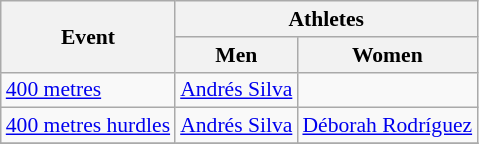<table class=wikitable style="font-size:90%">
<tr>
<th rowspan=2>Event</th>
<th colspan=2>Athletes</th>
</tr>
<tr>
<th>Men</th>
<th>Women</th>
</tr>
<tr>
<td><a href='#'>400 metres</a></td>
<td><a href='#'>Andrés Silva</a></td>
<td></td>
</tr>
<tr>
<td><a href='#'>400 metres hurdles</a></td>
<td><a href='#'>Andrés Silva</a></td>
<td><a href='#'>Déborah Rodríguez</a></td>
</tr>
<tr>
</tr>
</table>
